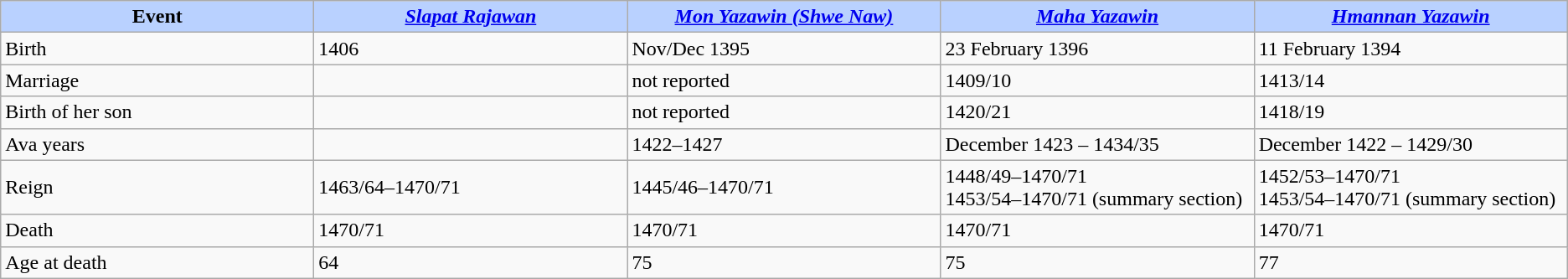<table class="wikitable">
<tr>
<th style="background-color:#B9D1FF" width=10%>Event</th>
<th style="background-color:#B9D1FF" width=10%><em><a href='#'>Slapat Rajawan</a></em></th>
<th style="background-color:#B9D1FF" width=10%><em><a href='#'>Mon Yazawin (Shwe Naw)</a></em></th>
<th style="background-color:#B9D1FF" width=10%><em><a href='#'>Maha Yazawin</a></em></th>
<th style="background-color:#B9D1FF" width=10%><em><a href='#'>Hmannan Yazawin</a></em></th>
</tr>
<tr>
<td>Birth</td>
<td> 1406</td>
<td>Nov/Dec 1395</td>
<td>23 February 1396</td>
<td>11 February 1394</td>
</tr>
<tr>
<td>Marriage</td>
<td></td>
<td>not reported</td>
<td>1409/10</td>
<td>1413/14</td>
</tr>
<tr>
<td>Birth of her son</td>
<td></td>
<td>not reported</td>
<td>1420/21</td>
<td>1418/19</td>
</tr>
<tr>
<td>Ava years</td>
<td></td>
<td>1422–1427</td>
<td> December 1423 – 1434/35</td>
<td> December 1422 – 1429/30</td>
</tr>
<tr>
<td>Reign</td>
<td>1463/64–1470/71</td>
<td>1445/46–1470/71</td>
<td>1448/49–1470/71 <br> 1453/54–1470/71 (summary section)</td>
<td>1452/53–1470/71 <br> 1453/54–1470/71 (summary section)</td>
</tr>
<tr>
<td>Death</td>
<td>1470/71</td>
<td>1470/71</td>
<td>1470/71</td>
<td>1470/71</td>
</tr>
<tr>
<td>Age at death</td>
<td>64</td>
<td>75</td>
<td>75</td>
<td>77</td>
</tr>
</table>
